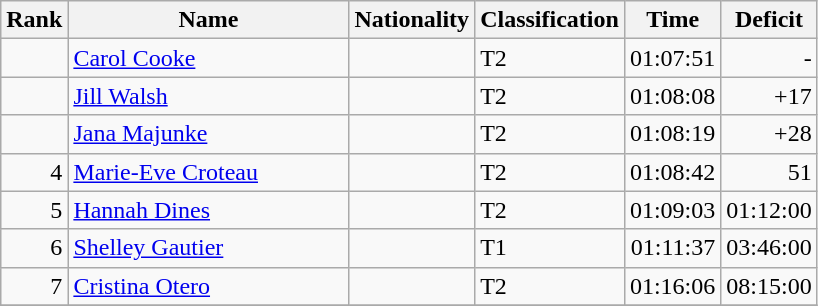<table class="wikitable sortable" style="text-align:left">
<tr>
<th width=20>Rank</th>
<th width=180>Name</th>
<th>Nationality</th>
<th>Classification</th>
<th>Time</th>
<th>Deficit</th>
</tr>
<tr>
<td align=right></td>
<td><a href='#'>Carol Cooke</a></td>
<td></td>
<td>T2</td>
<td align=right>01:07:51</td>
<td align=right>-</td>
</tr>
<tr>
<td align=right></td>
<td><a href='#'>Jill Walsh</a></td>
<td></td>
<td>T2</td>
<td align=right>01:08:08</td>
<td align=right>+17</td>
</tr>
<tr>
<td align=right></td>
<td><a href='#'>Jana Majunke</a></td>
<td></td>
<td>T2</td>
<td align=right>01:08:19</td>
<td align=right>+28</td>
</tr>
<tr>
<td align=right>4</td>
<td><a href='#'>Marie-Eve Croteau</a></td>
<td></td>
<td>T2</td>
<td align=right>01:08:42</td>
<td align=right>51</td>
</tr>
<tr>
<td align=right>5</td>
<td><a href='#'>Hannah Dines</a></td>
<td></td>
<td>T2</td>
<td align=right>01:09:03</td>
<td align=right>01:12:00</td>
</tr>
<tr>
<td align=right>6</td>
<td><a href='#'>Shelley Gautier</a></td>
<td></td>
<td>T1</td>
<td align=right>01:11:37</td>
<td align=right>03:46:00</td>
</tr>
<tr>
<td align=right>7</td>
<td><a href='#'>Cristina Otero</a></td>
<td></td>
<td>T2</td>
<td align=right>01:16:06</td>
<td align=right>08:15:00</td>
</tr>
<tr>
</tr>
</table>
